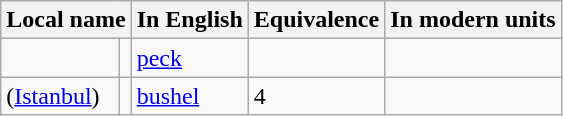<table class="wikitable">
<tr>
<th colspan="2">Local name</th>
<th>In English</th>
<th>Equivalence</th>
<th>In modern units</th>
</tr>
<tr>
<td></td>
<td></td>
<td><a href='#'>peck</a></td>
<td></td>
<td></td>
</tr>
<tr>
<td> (<a href='#'>Istanbul</a>)</td>
<td align=right></td>
<td><a href='#'>bushel</a></td>
<td>4 </td>
<td></td>
</tr>
</table>
